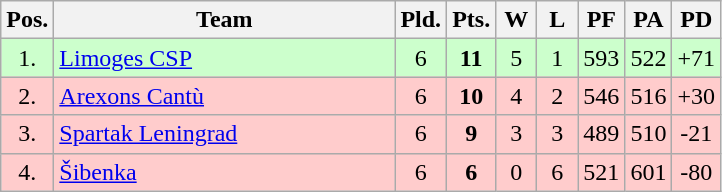<table class="wikitable" style="text-align:center">
<tr>
<th width=15>Pos.</th>
<th width=220>Team</th>
<th width=20>Pld.</th>
<th width=20>Pts.</th>
<th width=20>W</th>
<th width=20>L</th>
<th width=20>PF</th>
<th width=20>PA</th>
<th width=20>PD</th>
</tr>
<tr style="background: #ccffcc;">
<td>1.</td>
<td align=left> <a href='#'>Limoges CSP</a></td>
<td>6</td>
<td><strong>11</strong></td>
<td>5</td>
<td>1</td>
<td>593</td>
<td>522</td>
<td>+71</td>
</tr>
<tr style="background: #ffcccc;">
<td>2.</td>
<td align=left> <a href='#'>Arexons Cantù</a></td>
<td>6</td>
<td><strong>10</strong></td>
<td>4</td>
<td>2</td>
<td>546</td>
<td>516</td>
<td>+30</td>
</tr>
<tr style="background: #ffcccc;">
<td>3.</td>
<td align=left> <a href='#'>Spartak Leningrad</a></td>
<td>6</td>
<td><strong>9</strong></td>
<td>3</td>
<td>3</td>
<td>489</td>
<td>510</td>
<td>-21</td>
</tr>
<tr style="background: #ffcccc;">
<td>4.</td>
<td align=left> <a href='#'>Šibenka</a></td>
<td>6</td>
<td><strong>6</strong></td>
<td>0</td>
<td>6</td>
<td>521</td>
<td>601</td>
<td>-80</td>
</tr>
</table>
